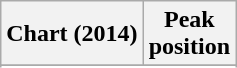<table class="wikitable sortable plainrowheaders">
<tr>
<th>Chart (2014)</th>
<th>Peak<br>position</th>
</tr>
<tr>
</tr>
<tr>
</tr>
<tr>
</tr>
<tr>
</tr>
<tr>
</tr>
<tr>
</tr>
</table>
